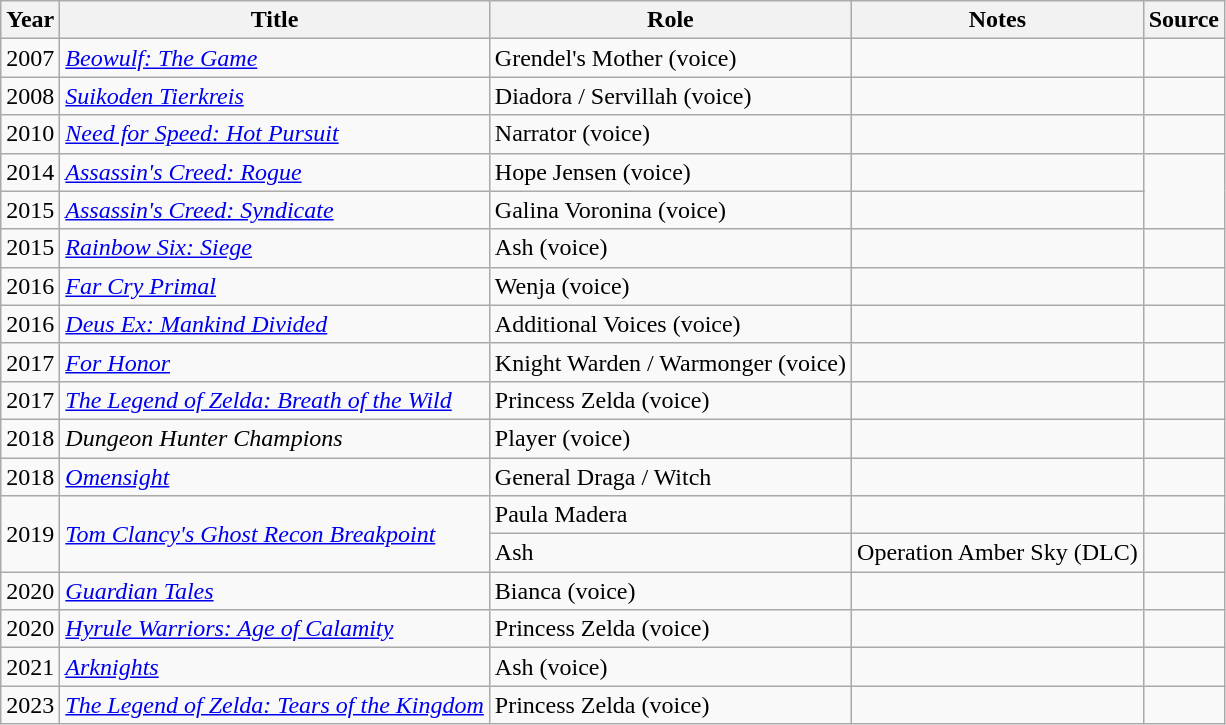<table class="wikitable sortable">
<tr>
<th>Year</th>
<th>Title</th>
<th>Role</th>
<th class="unsortable">Notes</th>
<th class="unsortable">Source</th>
</tr>
<tr>
<td>2007</td>
<td><em><a href='#'>Beowulf: The Game</a></em></td>
<td>Grendel's Mother (voice)</td>
<td></td>
<td></td>
</tr>
<tr>
<td>2008</td>
<td><em><a href='#'>Suikoden Tierkreis</a></em></td>
<td>Diadora / Servillah (voice)</td>
<td></td>
<td></td>
</tr>
<tr>
<td>2010</td>
<td><em><a href='#'>Need for Speed: Hot Pursuit</a></em></td>
<td>Narrator (voice)</td>
<td></td>
<td></td>
</tr>
<tr>
<td>2014</td>
<td><em><a href='#'>Assassin's Creed: Rogue</a></em></td>
<td>Hope Jensen (voice)</td>
<td></td>
<td rowspan=2></td>
</tr>
<tr>
<td>2015</td>
<td><em><a href='#'>Assassin's Creed: Syndicate</a></em></td>
<td>Galina Voronina (voice)</td>
<td></td>
</tr>
<tr>
<td>2015</td>
<td><em><a href='#'>Rainbow Six: Siege</a></em></td>
<td>Ash (voice)</td>
<td></td>
<td></td>
</tr>
<tr>
<td>2016</td>
<td><em><a href='#'>Far Cry Primal</a></em></td>
<td>Wenja (voice)</td>
<td></td>
<td></td>
</tr>
<tr>
<td>2016</td>
<td><em><a href='#'>Deus Ex: Mankind Divided</a></em></td>
<td>Additional Voices (voice)</td>
<td></td>
<td></td>
</tr>
<tr>
<td>2017</td>
<td><em><a href='#'>For Honor</a></em></td>
<td>Knight Warden / Warmonger (voice)</td>
<td></td>
<td></td>
</tr>
<tr>
<td>2017</td>
<td data-sort-value="Legend of Zelda: Breath of the Wild, The"><em><a href='#'>The Legend of Zelda: Breath of the Wild</a></em></td>
<td>Princess Zelda (voice)</td>
<td></td>
<td></td>
</tr>
<tr>
<td>2018</td>
<td><em>Dungeon Hunter Champions</em></td>
<td>Player (voice)</td>
<td></td>
<td></td>
</tr>
<tr>
<td>2018</td>
<td><em><a href='#'>Omensight</a></em></td>
<td>General Draga / Witch</td>
<td></td>
<td></td>
</tr>
<tr>
<td rowspan="2">2019</td>
<td rowspan="2"><em><a href='#'>Tom Clancy's Ghost Recon Breakpoint</a></em></td>
<td>Paula Madera</td>
<td></td>
<td></td>
</tr>
<tr>
<td>Ash</td>
<td>Operation Amber Sky (DLC)</td>
<td></td>
</tr>
<tr>
<td>2020</td>
<td><em><a href='#'>Guardian Tales</a></em></td>
<td>Bianca (voice)</td>
<td></td>
<td></td>
</tr>
<tr>
<td>2020</td>
<td><em><a href='#'>Hyrule Warriors: Age of Calamity</a></em></td>
<td>Princess Zelda (voice)</td>
<td></td>
<td></td>
</tr>
<tr>
<td>2021</td>
<td><em><a href='#'>Arknights</a></em></td>
<td>Ash (voice)</td>
<td></td>
<td></td>
</tr>
<tr>
<td>2023</td>
<td data-sort-value="Legend of Zelda: Tears of the Kingdom, The"><em><a href='#'>The Legend of Zelda: Tears of the Kingdom</a></em></td>
<td>Princess Zelda (voice)</td>
<td></td>
<td></td>
</tr>
</table>
